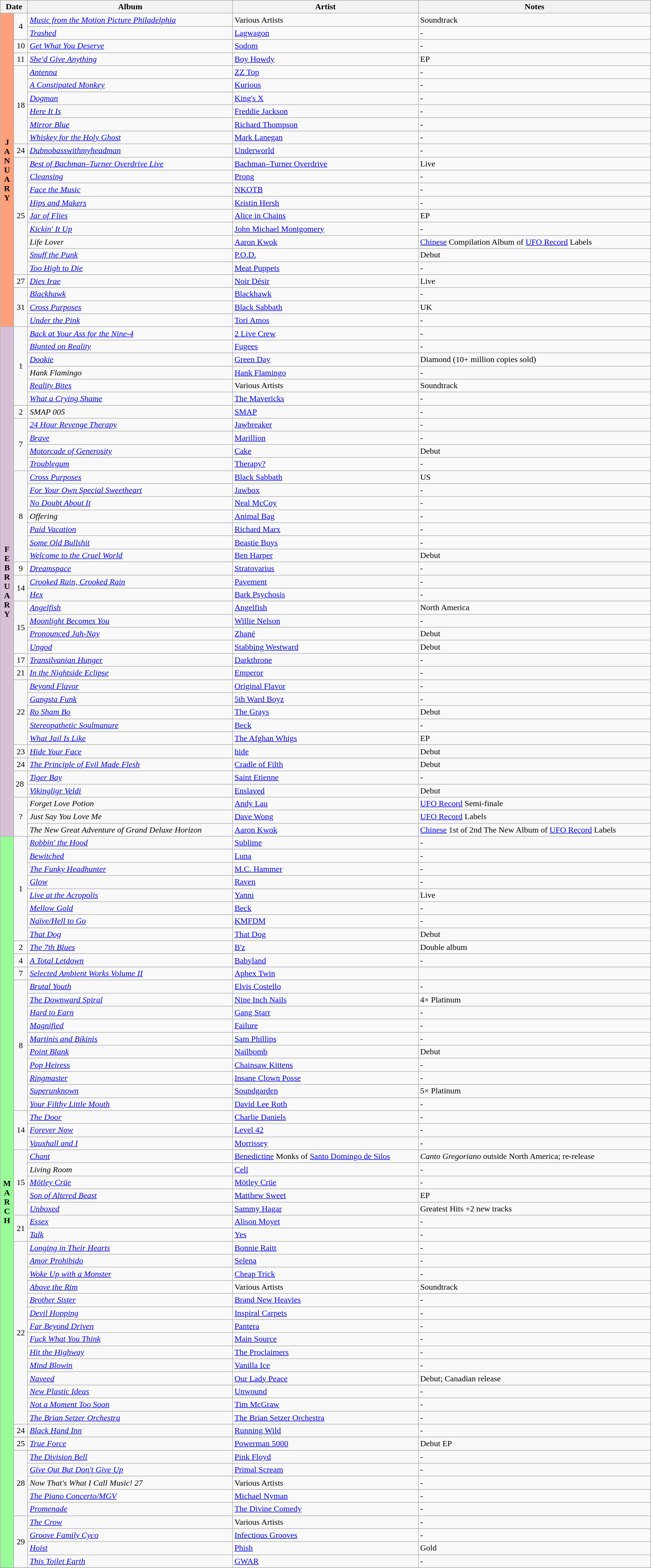<table class="wikitable" style="width:100%;">
<tr>
<th colspan="2">Date</th>
<th>Album</th>
<th>Artist</th>
<th>Notes</th>
</tr>
<tr>
<td rowspan="24" style="text-align:center; background:#ffa07a; textcolor:#000;"><strong>J<br>A<br>N<br>U<br>A<br>R<br>Y</strong></td>
<td rowspan="2" style="text-align:center;">4</td>
<td><em><a href='#'>Music from the Motion Picture Philadelphia</a></em></td>
<td>Various Artists</td>
<td>Soundtrack</td>
</tr>
<tr>
<td><em><a href='#'>Trashed</a></em></td>
<td><a href='#'>Lagwagon</a></td>
<td>-</td>
</tr>
<tr>
<td style="text-align:center;">10</td>
<td><em><a href='#'>Get What You Deserve</a></em></td>
<td><a href='#'>Sodom</a></td>
<td>-</td>
</tr>
<tr>
<td style="text-align:center;">11</td>
<td><em><a href='#'>She'd Give Anything</a></em></td>
<td><a href='#'>Boy Howdy</a></td>
<td>EP</td>
</tr>
<tr>
<td rowspan="6" style="text-align:center;">18</td>
<td><em><a href='#'>Antenna</a></em></td>
<td><a href='#'>ZZ Top</a></td>
<td>-</td>
</tr>
<tr>
<td><em><a href='#'>A Constipated Monkey</a></em></td>
<td><a href='#'>Kurious</a></td>
<td>-</td>
</tr>
<tr>
<td><em><a href='#'>Dogman</a></em></td>
<td><a href='#'>King's X</a></td>
<td>-</td>
</tr>
<tr>
<td><em><a href='#'>Here It Is</a></em></td>
<td><a href='#'>Freddie Jackson</a></td>
<td>-</td>
</tr>
<tr>
<td><em><a href='#'>Mirror Blue</a></em></td>
<td><a href='#'>Richard Thompson</a></td>
<td>-</td>
</tr>
<tr>
<td><em><a href='#'>Whiskey for the Holy Ghost</a></em></td>
<td><a href='#'>Mark Lanegan</a></td>
<td>-</td>
</tr>
<tr>
<td style="text-align:center;">24</td>
<td><em><a href='#'>Dubnobasswithmyheadman</a></em></td>
<td><a href='#'>Underworld</a></td>
<td>-</td>
</tr>
<tr>
<td rowspan="9" style="text-align:center;">25</td>
<td><em><a href='#'>Best of Bachman–Turner Overdrive Live</a></em></td>
<td><a href='#'>Bachman–Turner Overdrive</a></td>
<td>Live</td>
</tr>
<tr>
<td><em><a href='#'>Cleansing</a></em></td>
<td><a href='#'>Prong</a></td>
<td>-</td>
</tr>
<tr>
<td><em><a href='#'>Face the Music</a></em></td>
<td><a href='#'>NKOTB</a></td>
<td>-</td>
</tr>
<tr>
<td><em><a href='#'>Hips and Makers</a></em></td>
<td><a href='#'>Kristin Hersh</a></td>
<td>-</td>
</tr>
<tr>
<td><em><a href='#'>Jar of Flies</a></em></td>
<td><a href='#'>Alice in Chains</a></td>
<td>EP</td>
</tr>
<tr>
<td><em><a href='#'>Kickin' It Up</a></em></td>
<td><a href='#'>John Michael Montgomery</a></td>
<td>-</td>
</tr>
<tr>
<td><em>Life Lover</em></td>
<td><a href='#'>Aaron Kwok</a></td>
<td><a href='#'>Chinese</a> Compilation Album of <a href='#'>UFO Record</a> Labels</td>
</tr>
<tr>
<td><em><a href='#'>Snuff the Punk</a></em></td>
<td><a href='#'>P.O.D.</a></td>
<td>Debut</td>
</tr>
<tr>
<td><em><a href='#'>Too High to Die</a></em></td>
<td><a href='#'>Meat Puppets</a></td>
<td>-</td>
</tr>
<tr>
<td rowspan="1" style="text-align:center;">27</td>
<td><em><a href='#'>Dies Irae</a></em></td>
<td><a href='#'>Noir Désir</a></td>
<td>Live</td>
</tr>
<tr>
<td rowspan="3" style="text-align:center;">31</td>
<td><em><a href='#'>Blackhawk</a></em></td>
<td><a href='#'>Blackhawk</a></td>
<td>-</td>
</tr>
<tr>
<td><em><a href='#'>Cross Purposes</a></em></td>
<td><a href='#'>Black Sabbath</a></td>
<td>UK</td>
</tr>
<tr>
<td><em><a href='#'>Under the Pink</a></em></td>
<td><a href='#'>Tori Amos</a></td>
<td>-</td>
</tr>
<tr>
<td rowspan="39" style="text-align:center; background:thistle; textcolor:#000;"><strong>F<br>E<br>B<br>R<br>U<br>A<br>R<br>Y</strong></td>
<td rowspan="6" style="text-align:center;">1</td>
<td><em><a href='#'>Back at Your Ass for the Nine-4</a></em></td>
<td><a href='#'>2 Live Crew</a></td>
<td>-</td>
</tr>
<tr>
<td><em><a href='#'>Blunted on Reality</a></em></td>
<td><a href='#'>Fugees</a></td>
<td>-</td>
</tr>
<tr>
<td><em><a href='#'>Dookie</a></em></td>
<td><a href='#'>Green Day</a></td>
<td>Diamond (10+ million copies sold)</td>
</tr>
<tr>
<td><em>Hank Flamingo</em></td>
<td><a href='#'>Hank Flamingo</a></td>
<td>-</td>
</tr>
<tr>
<td><em><a href='#'>Reality Bites</a></em></td>
<td>Various Artists</td>
<td>Soundtrack</td>
</tr>
<tr>
<td><em><a href='#'>What a Crying Shame</a></em></td>
<td><a href='#'>The Mavericks</a></td>
<td>-</td>
</tr>
<tr>
<td style="text-align:center;">2</td>
<td><em>SMAP 005</em></td>
<td><a href='#'>SMAP</a></td>
<td>-</td>
</tr>
<tr>
<td rowspan="4" style="text-align:center;">7</td>
<td><em><a href='#'>24 Hour Revenge Therapy</a></em></td>
<td><a href='#'>Jawbreaker</a></td>
<td>-</td>
</tr>
<tr>
<td><em><a href='#'>Brave</a></em></td>
<td><a href='#'>Marillion</a></td>
<td>-</td>
</tr>
<tr>
<td><em><a href='#'>Motorcade of Generosity</a></em></td>
<td><a href='#'>Cake</a></td>
<td>Debut</td>
</tr>
<tr>
<td><em><a href='#'>Troublegum</a></em></td>
<td><a href='#'>Therapy?</a></td>
<td>-</td>
</tr>
<tr>
<td rowspan="7" style="text-align:center;">8</td>
<td><em><a href='#'>Cross Purposes</a></em></td>
<td><a href='#'>Black Sabbath</a></td>
<td>US</td>
</tr>
<tr>
<td><em><a href='#'>For Your Own Special Sweetheart</a></em></td>
<td><a href='#'>Jawbox</a></td>
<td>-</td>
</tr>
<tr>
<td><em><a href='#'>No Doubt About It</a></em></td>
<td><a href='#'>Neal McCoy</a></td>
<td>-</td>
</tr>
<tr>
<td><em>Offering</em></td>
<td><a href='#'>Animal Bag</a></td>
<td>-</td>
</tr>
<tr>
<td><em><a href='#'>Paid Vacation</a></em></td>
<td><a href='#'>Richard Marx</a></td>
<td>-</td>
</tr>
<tr>
<td><em><a href='#'>Some Old Bullshit</a></em></td>
<td><a href='#'>Beastie Boys</a></td>
<td>-</td>
</tr>
<tr>
<td><em><a href='#'>Welcome to the Cruel World</a></em></td>
<td><a href='#'>Ben Harper</a></td>
<td>Debut</td>
</tr>
<tr>
<td style="text-align:center;">9</td>
<td><em><a href='#'>Dreamspace</a></em></td>
<td><a href='#'>Stratovarius</a></td>
<td>-</td>
</tr>
<tr>
<td rowspan="2" style="text-align:center;">14</td>
<td><em><a href='#'>Crooked Rain, Crooked Rain</a></em></td>
<td><a href='#'>Pavement</a></td>
<td>-</td>
</tr>
<tr>
<td><em><a href='#'>Hex</a></em></td>
<td><a href='#'>Bark Psychosis</a></td>
<td>-</td>
</tr>
<tr>
<td rowspan="4" style="text-align:center;">15</td>
<td><em><a href='#'>Angelfish</a></em></td>
<td><a href='#'>Angelfish</a></td>
<td>North America</td>
</tr>
<tr>
<td><em><a href='#'>Moonlight Becomes You</a></em></td>
<td><a href='#'>Willie Nelson</a></td>
<td>-</td>
</tr>
<tr>
<td><em><a href='#'>Pronounced Jah-Nay</a></em></td>
<td><a href='#'>Zhané</a></td>
<td>Debut</td>
</tr>
<tr>
<td><em><a href='#'>Ungod</a></em></td>
<td><a href='#'>Stabbing Westward</a></td>
<td>Debut</td>
</tr>
<tr>
<td style="text-align:center;">17</td>
<td><em><a href='#'>Transilvanian Hunger</a></em></td>
<td><a href='#'>Darkthrone</a></td>
<td>-</td>
</tr>
<tr>
<td style="text-align:center;">21</td>
<td><em><a href='#'>In the Nightside Eclipse</a></em></td>
<td><a href='#'>Emperor</a></td>
<td>-</td>
</tr>
<tr>
<td rowspan="5" style="text-align:center;">22</td>
<td><em><a href='#'>Beyond Flavor</a></em></td>
<td><a href='#'>Original Flavor</a></td>
<td>-</td>
</tr>
<tr>
<td><em><a href='#'>Gangsta Funk</a></em></td>
<td><a href='#'>5th Ward Boyz</a></td>
<td>-</td>
</tr>
<tr>
<td><em><a href='#'>Ro Sham Bo</a></em></td>
<td><a href='#'>The Grays</a></td>
<td>Debut</td>
</tr>
<tr>
<td><em><a href='#'>Stereopathetic Soulmanure</a></em></td>
<td><a href='#'>Beck</a></td>
<td>-</td>
</tr>
<tr>
<td><em><a href='#'>What Jail Is Like</a></em></td>
<td><a href='#'>The Afghan Whigs</a></td>
<td>EP</td>
</tr>
<tr>
<td style="text-align:center;">23</td>
<td><em><a href='#'>Hide Your Face</a></em></td>
<td><a href='#'>hide</a></td>
<td>Debut</td>
</tr>
<tr>
<td rowspan="1" style="text-align:center;">24</td>
<td><em><a href='#'>The Principle of Evil Made Flesh</a></em></td>
<td><a href='#'>Cradle of Filth</a></td>
<td>Debut</td>
</tr>
<tr>
<td rowspan="2">28</td>
<td><a href='#'><em>Tiger Bay</em></a></td>
<td><a href='#'>Saint Etienne</a></td>
<td>-</td>
</tr>
<tr>
<td><em><a href='#'>Vikingligr Veldi</a></em></td>
<td><a href='#'>Enslaved</a></td>
<td>Debut</td>
</tr>
<tr>
<td rowspan="3" style="text-align:center;">?</td>
<td><em>Forget Love Potion</em></td>
<td><a href='#'>Andy Lau</a></td>
<td><a href='#'>UFO Record</a> Semi-finale</td>
</tr>
<tr>
<td><em>Just Say You Love Me</em></td>
<td><a href='#'>Dave Wong</a></td>
<td><a href='#'>UFO Record</a> Labels</td>
</tr>
<tr>
<td><em>The New Great Adventure of Grand Deluxe Horizon</em></td>
<td><a href='#'>Aaron Kwok</a></td>
<td><a href='#'>Chinese</a> 1st of 2nd The New Album of <a href='#'>UFO Record</a> Labels</td>
</tr>
<tr>
<td rowspan="56" style="text-align:center; background:#98fb98; textcolor:#000;"><strong>M<br>A<br>R<br>C<br>H</strong></td>
<td rowspan="8" style="text-align:center;">1</td>
<td><em><a href='#'>Robbin' the Hood</a></em></td>
<td><a href='#'>Sublime</a></td>
<td>-</td>
</tr>
<tr>
<td><em><a href='#'>Bewitched</a></em></td>
<td><a href='#'>Luna</a></td>
<td>-</td>
</tr>
<tr>
<td><em><a href='#'>The Funky Headhunter</a></em></td>
<td><a href='#'>M.C. Hammer</a></td>
<td>-</td>
</tr>
<tr>
<td><em><a href='#'>Glow</a></em></td>
<td><a href='#'>Raven</a></td>
<td>-</td>
</tr>
<tr>
<td><em><a href='#'>Live at the Acropolis</a></em></td>
<td><a href='#'>Yanni</a></td>
<td>Live</td>
</tr>
<tr>
<td><em><a href='#'>Mellow Gold</a></em></td>
<td><a href='#'>Beck</a></td>
<td>-</td>
</tr>
<tr>
<td><em><a href='#'>Naïve/Hell to Go</a></em></td>
<td><a href='#'>KMFDM</a></td>
<td>-</td>
</tr>
<tr>
<td><em><a href='#'>That Dog</a></em></td>
<td><a href='#'>That Dog</a></td>
<td>Debut</td>
</tr>
<tr>
<td style="text-align:center;">2</td>
<td><em><a href='#'>The 7th Blues</a></em></td>
<td><a href='#'>B'z</a></td>
<td>Double album</td>
</tr>
<tr>
<td style="text-align:center;">4</td>
<td><em><a href='#'>A Total Letdown</a></em></td>
<td><a href='#'>Babyland</a></td>
<td>-</td>
</tr>
<tr>
<td style="text-align:center;">7</td>
<td><em><a href='#'>Selected Ambient Works Volume II</a></em></td>
<td><a href='#'>Aphex Twin</a></td>
<td></td>
</tr>
<tr>
<td rowspan="10" style="text-align:center;">8</td>
<td><em><a href='#'>Brutal Youth</a></em></td>
<td><a href='#'>Elvis Costello</a></td>
<td>-</td>
</tr>
<tr>
<td><em><a href='#'>The Downward Spiral</a></em></td>
<td><a href='#'>Nine Inch Nails</a></td>
<td>4× Platinum</td>
</tr>
<tr>
<td><em><a href='#'>Hard to Earn</a></em></td>
<td><a href='#'>Gang Starr</a></td>
<td>-</td>
</tr>
<tr>
<td><em><a href='#'>Magnified</a></em></td>
<td><a href='#'>Failure</a></td>
<td>-</td>
</tr>
<tr>
<td><em><a href='#'>Martinis and Bikinis</a></em></td>
<td><a href='#'>Sam Phillips</a></td>
<td>-</td>
</tr>
<tr>
<td><em><a href='#'>Point Blank</a></em></td>
<td><a href='#'>Nailbomb</a></td>
<td>Debut</td>
</tr>
<tr>
<td><em><a href='#'>Pop Heiress</a></em></td>
<td><a href='#'>Chainsaw Kittens</a></td>
<td>-</td>
</tr>
<tr>
<td><em><a href='#'>Ringmaster</a></em></td>
<td><a href='#'>Insane Clown Posse</a></td>
<td>-</td>
</tr>
<tr>
<td><em><a href='#'>Superunknown</a></em></td>
<td><a href='#'>Soundgarden</a></td>
<td>5× Platinum</td>
</tr>
<tr>
<td><em><a href='#'>Your Filthy Little Mouth</a></em></td>
<td><a href='#'>David Lee Roth</a></td>
<td>-</td>
</tr>
<tr>
<td rowspan="3" style="text-align:center;">14</td>
<td><em><a href='#'>The Door</a></em></td>
<td><a href='#'>Charlie Daniels</a></td>
<td>-</td>
</tr>
<tr>
<td><em><a href='#'>Forever Now</a></em></td>
<td><a href='#'>Level 42</a></td>
<td>-</td>
</tr>
<tr>
<td><em><a href='#'>Vauxhall and I</a></em></td>
<td><a href='#'>Morrissey</a></td>
<td>-</td>
</tr>
<tr>
<td rowspan="5" style="text-align:center;">15</td>
<td><em><a href='#'>Chant</a></em></td>
<td><a href='#'>Benedictine</a> Monks of <a href='#'>Santo Domingo de Silos</a></td>
<td><em>Canto Gregoriano</em> outside North America; re-release</td>
</tr>
<tr>
<td><em>Living Room</em></td>
<td><a href='#'>Cell</a></td>
<td>-</td>
</tr>
<tr>
<td><em><a href='#'>Mötley Crüe</a></em></td>
<td><a href='#'>Mötley Crüe</a></td>
<td>-</td>
</tr>
<tr>
<td><em><a href='#'>Son of Altered Beast</a></em></td>
<td><a href='#'>Matthew Sweet</a></td>
<td>EP</td>
</tr>
<tr>
<td><em><a href='#'>Unboxed</a></em></td>
<td><a href='#'>Sammy Hagar</a></td>
<td>Greatest Hits +2 new tracks</td>
</tr>
<tr>
<td rowspan="2" style="text-align:center;">21</td>
<td><em><a href='#'>Essex</a></em></td>
<td><a href='#'>Alison Moyet</a></td>
<td>-</td>
</tr>
<tr>
<td><em><a href='#'>Talk</a></em></td>
<td><a href='#'>Yes</a></td>
<td>-</td>
</tr>
<tr>
<td rowspan="14" style="text-align:center;">22</td>
<td><em><a href='#'>Longing in Their Hearts</a></em></td>
<td><a href='#'>Bonnie Raitt</a></td>
<td>-</td>
</tr>
<tr>
<td><em><a href='#'>Amor Prohibido</a></em></td>
<td><a href='#'>Selena</a></td>
<td>-</td>
</tr>
<tr>
<td><em><a href='#'>Woke Up with a Monster</a></em></td>
<td><a href='#'>Cheap Trick</a></td>
<td>-</td>
</tr>
<tr>
<td><em><a href='#'>Above the Rim</a></em></td>
<td>Various Artists</td>
<td>Soundtrack</td>
</tr>
<tr>
<td><em><a href='#'>Brother Sister</a></em></td>
<td><a href='#'>Brand New Heavies</a></td>
<td>-</td>
</tr>
<tr>
<td><em><a href='#'>Devil Hopping</a></em></td>
<td><a href='#'>Inspiral Carpets</a></td>
<td>-</td>
</tr>
<tr>
<td><em><a href='#'>Far Beyond Driven</a></em></td>
<td><a href='#'>Pantera</a></td>
<td>-</td>
</tr>
<tr>
<td><em><a href='#'>Fuck What You Think</a></em></td>
<td><a href='#'>Main Source</a></td>
<td>-</td>
</tr>
<tr>
<td><em><a href='#'>Hit the Highway</a></em></td>
<td><a href='#'>The Proclaimers</a></td>
<td>-</td>
</tr>
<tr>
<td><em><a href='#'>Mind Blowin</a></em></td>
<td><a href='#'>Vanilla Ice</a></td>
<td>-</td>
</tr>
<tr>
<td><em><a href='#'>Naveed</a></em></td>
<td><a href='#'>Our Lady Peace</a></td>
<td>Debut; Canadian release</td>
</tr>
<tr>
<td><em><a href='#'>New Plastic Ideas</a></em></td>
<td><a href='#'>Unwound</a></td>
<td>-</td>
</tr>
<tr>
<td><em><a href='#'>Not a Moment Too Soon</a></em></td>
<td><a href='#'>Tim McGraw</a></td>
<td>-</td>
</tr>
<tr>
<td><em><a href='#'>The Brian Setzer Orchestra</a></em></td>
<td><a href='#'>The Brian Setzer Orchestra</a></td>
<td>-</td>
</tr>
<tr>
<td style="text-align:center;">24</td>
<td><em><a href='#'>Black Hand Inn</a></em></td>
<td><a href='#'>Running Wild</a></td>
<td>-</td>
</tr>
<tr>
<td style="text-align:center;">25</td>
<td><em><a href='#'>True Force</a></em></td>
<td><a href='#'>Powerman 5000</a></td>
<td>Debut EP</td>
</tr>
<tr>
<td rowspan="5" style="text-align:center;">28</td>
<td><em><a href='#'>The Division Bell</a></em></td>
<td><a href='#'>Pink Floyd</a></td>
<td>-</td>
</tr>
<tr>
<td><em><a href='#'>Give Out But Don't Give Up</a></em></td>
<td><a href='#'>Primal Scream</a></td>
<td>-</td>
</tr>
<tr>
<td><em>Now That's What I Call Music! 27</em></td>
<td>Various Artists</td>
<td>-</td>
</tr>
<tr>
<td><em><a href='#'>The Piano Concerto/MGV</a></em></td>
<td><a href='#'>Michael Nyman</a></td>
<td>-</td>
</tr>
<tr>
<td><em><a href='#'>Promenade</a></em></td>
<td><a href='#'>The Divine Comedy</a></td>
<td>-</td>
</tr>
<tr>
<td rowspan="4" style="text-align:center;">29</td>
<td><em><a href='#'>The Crow</a></em></td>
<td>Various Artists</td>
<td>-</td>
</tr>
<tr>
<td><em><a href='#'>Groove Family Cyco</a></em></td>
<td><a href='#'>Infectious Grooves</a></td>
<td>-</td>
</tr>
<tr>
<td><em><a href='#'>Hoist</a></em></td>
<td><a href='#'>Phish</a></td>
<td>Gold</td>
</tr>
<tr>
<td><em><a href='#'>This Toilet Earth</a></em></td>
<td><a href='#'>GWAR</a></td>
<td>-</td>
</tr>
<tr>
</tr>
</table>
